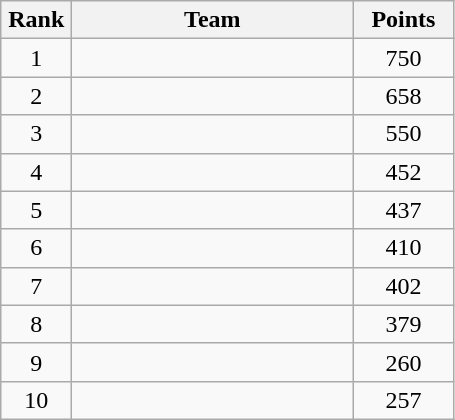<table class="wikitable" style="text-align:center;">
<tr>
<th width=40>Rank</th>
<th width=180>Team</th>
<th width=60>Points</th>
</tr>
<tr>
<td>1</td>
<td align=left></td>
<td>750</td>
</tr>
<tr>
<td>2</td>
<td align=left></td>
<td>658</td>
</tr>
<tr>
<td>3</td>
<td align=left></td>
<td>550</td>
</tr>
<tr>
<td>4</td>
<td align=left></td>
<td>452</td>
</tr>
<tr>
<td>5</td>
<td align=left></td>
<td>437</td>
</tr>
<tr>
<td>6</td>
<td align=left></td>
<td>410</td>
</tr>
<tr>
<td>7</td>
<td align=left></td>
<td>402</td>
</tr>
<tr>
<td>8</td>
<td align=left></td>
<td>379</td>
</tr>
<tr>
<td>9</td>
<td align=left></td>
<td>260</td>
</tr>
<tr>
<td>10</td>
<td align=left></td>
<td>257</td>
</tr>
</table>
